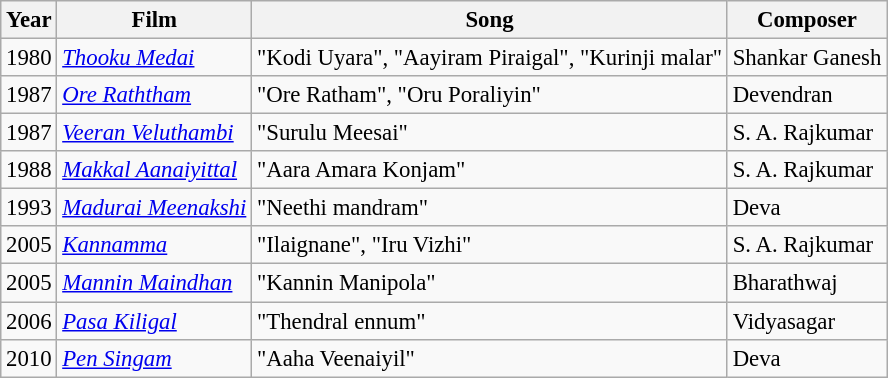<table class="wikitable" style="font-size: 95%;">
<tr>
<th>Year</th>
<th>Film</th>
<th>Song</th>
<th>Composer</th>
</tr>
<tr>
<td>1980</td>
<td><em><a href='#'>Thooku Medai</a></em></td>
<td>"Kodi Uyara", "Aayiram Piraigal", "Kurinji malar"</td>
<td>Shankar Ganesh</td>
</tr>
<tr>
<td>1987</td>
<td><em><a href='#'>Ore Raththam</a></em></td>
<td>"Ore Ratham", "Oru Poraliyin"</td>
<td>Devendran</td>
</tr>
<tr>
<td>1987</td>
<td><em><a href='#'>Veeran Veluthambi</a></em></td>
<td>"Surulu Meesai"</td>
<td>S. A. Rajkumar</td>
</tr>
<tr>
<td>1988</td>
<td><em><a href='#'>Makkal Aanaiyittal</a></em></td>
<td>"Aara Amara Konjam"</td>
<td>S. A. Rajkumar</td>
</tr>
<tr>
<td>1993</td>
<td><em><a href='#'>Madurai Meenakshi</a></em></td>
<td>"Neethi mandram"</td>
<td>Deva</td>
</tr>
<tr>
<td>2005</td>
<td><em><a href='#'>Kannamma</a></em></td>
<td>"Ilaignane", "Iru Vizhi"</td>
<td>S. A. Rajkumar</td>
</tr>
<tr>
<td>2005</td>
<td><em><a href='#'>Mannin Maindhan</a></em></td>
<td>"Kannin Manipola"</td>
<td>Bharathwaj</td>
</tr>
<tr>
<td>2006</td>
<td><em><a href='#'>Pasa Kiligal</a></em></td>
<td>"Thendral ennum"</td>
<td>Vidyasagar</td>
</tr>
<tr>
<td>2010</td>
<td><em><a href='#'>Pen Singam</a></em></td>
<td>"Aaha Veenaiyil"</td>
<td>Deva</td>
</tr>
</table>
